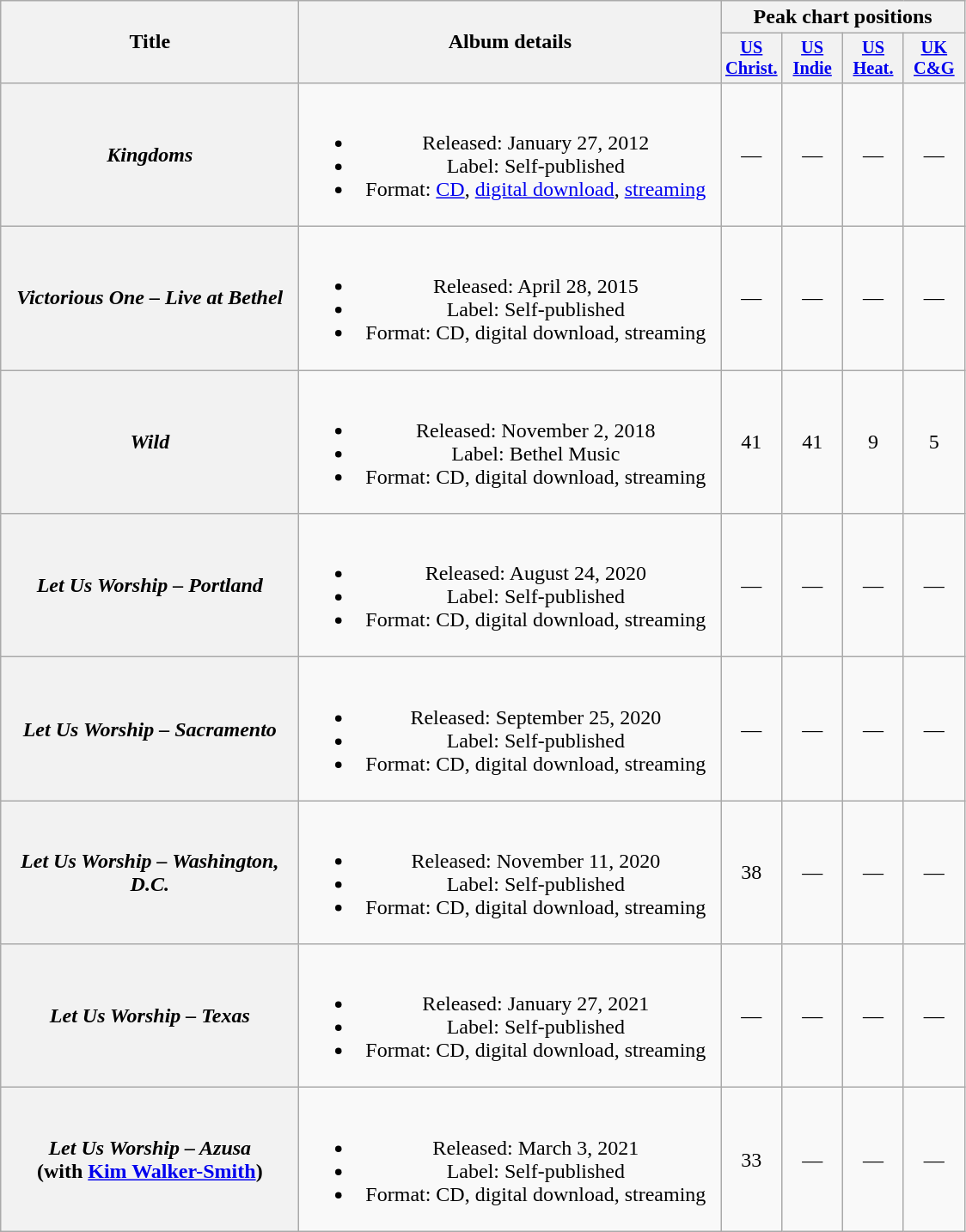<table class="wikitable plainrowheaders" style="text-align:center;">
<tr>
<th scope="col" rowspan="2" style="width:14em;">Title</th>
<th scope="col" rowspan="2" style="width:20em;">Album details</th>
<th scope="col" colspan="4">Peak chart positions</th>
</tr>
<tr>
<th scope="col" style="width:3em;font-size:85%;"><a href='#'>US<br>Christ.</a><br></th>
<th scope="col" style="width:3em;font-size:85%;"><a href='#'>US<br>Indie</a><br></th>
<th scope="col" style="width:3em;font-size:85%;"><a href='#'>US<br>Heat.</a><br></th>
<th scope="col" style="width:3em;font-size:85%;"><a href='#'>UK<br>C&G</a></th>
</tr>
<tr>
<th scope="row"><em>Kingdoms</em></th>
<td><br><ul><li>Released: January 27, 2012</li><li>Label: Self-published</li><li>Format: <a href='#'>CD</a>, <a href='#'>digital download</a>, <a href='#'>streaming</a></li></ul></td>
<td>—</td>
<td>—</td>
<td>—</td>
<td>—</td>
</tr>
<tr>
<th scope="row"><em>Victorious One – Live at Bethel</em></th>
<td><br><ul><li>Released: April 28, 2015</li><li>Label: Self-published</li><li>Format: CD, digital download, streaming</li></ul></td>
<td>—</td>
<td>—</td>
<td>—</td>
<td>—</td>
</tr>
<tr>
<th scope="row"><em>Wild</em></th>
<td><br><ul><li>Released: November 2, 2018</li><li>Label: Bethel Music</li><li>Format: CD, digital download, streaming</li></ul></td>
<td>41</td>
<td>41</td>
<td>9</td>
<td>5</td>
</tr>
<tr>
<th scope="row"><em>Let Us Worship – Portland</em></th>
<td><br><ul><li>Released: August 24, 2020</li><li>Label: Self-published</li><li>Format: CD, digital download, streaming</li></ul></td>
<td>—</td>
<td>—</td>
<td>—</td>
<td>—</td>
</tr>
<tr>
<th scope="row"><em>Let Us Worship – Sacramento</em></th>
<td><br><ul><li>Released: September 25, 2020</li><li>Label: Self-published</li><li>Format: CD, digital download, streaming</li></ul></td>
<td>—</td>
<td>—</td>
<td>—</td>
<td>—</td>
</tr>
<tr>
<th scope="row"><em>Let Us Worship – Washington, D.C.</em></th>
<td><br><ul><li>Released: November 11, 2020</li><li>Label: Self-published</li><li>Format: CD, digital download, streaming</li></ul></td>
<td>38</td>
<td>—</td>
<td>—</td>
<td>—</td>
</tr>
<tr>
<th scope="row"><em>Let Us Worship – Texas</em></th>
<td><br><ul><li>Released: January 27, 2021</li><li>Label: Self-published</li><li>Format: CD, digital download, streaming</li></ul></td>
<td>—</td>
<td>—</td>
<td>—</td>
<td>—</td>
</tr>
<tr>
<th scope="row"><em>Let Us Worship – Azusa</em> <br>(with <a href='#'>Kim Walker-Smith</a>)</th>
<td><br><ul><li>Released: March 3, 2021</li><li>Label: Self-published</li><li>Format: CD, digital download, streaming</li></ul></td>
<td>33</td>
<td>—</td>
<td>—</td>
<td>—</td>
</tr>
</table>
